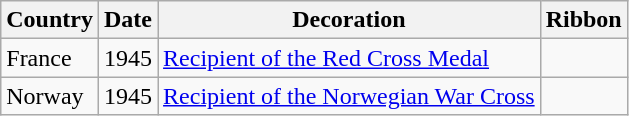<table class="wikitable">
<tr>
<th>Country</th>
<th>Date</th>
<th>Decoration</th>
<th>Ribbon</th>
</tr>
<tr>
<td> France</td>
<td>1945</td>
<td><a href='#'>Recipient of the Red Cross Medal</a></td>
<td></td>
</tr>
<tr>
<td> Norway</td>
<td>1945</td>
<td><a href='#'>Recipient of the Norwegian War Cross</a></td>
<td></td>
</tr>
</table>
